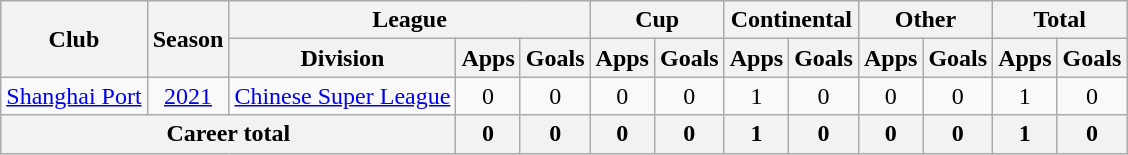<table class="wikitable" style="text-align: center">
<tr>
<th rowspan="2">Club</th>
<th rowspan="2">Season</th>
<th colspan="3">League</th>
<th colspan="2">Cup</th>
<th colspan="2">Continental</th>
<th colspan="2">Other</th>
<th colspan="2">Total</th>
</tr>
<tr>
<th>Division</th>
<th>Apps</th>
<th>Goals</th>
<th>Apps</th>
<th>Goals</th>
<th>Apps</th>
<th>Goals</th>
<th>Apps</th>
<th>Goals</th>
<th>Apps</th>
<th>Goals</th>
</tr>
<tr>
<td><a href='#'>Shanghai Port</a></td>
<td><a href='#'>2021</a></td>
<td><a href='#'>Chinese Super League</a></td>
<td>0</td>
<td>0</td>
<td>0</td>
<td>0</td>
<td>1</td>
<td>0</td>
<td>0</td>
<td>0</td>
<td>1</td>
<td>0</td>
</tr>
<tr>
<th colspan=3>Career total</th>
<th>0</th>
<th>0</th>
<th>0</th>
<th>0</th>
<th>1</th>
<th>0</th>
<th>0</th>
<th>0</th>
<th>1</th>
<th>0</th>
</tr>
</table>
